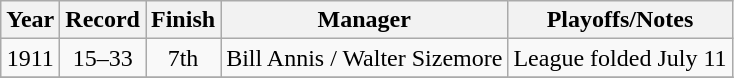<table class="wikitable" style="text-align:center">
<tr>
<th>Year</th>
<th>Record</th>
<th>Finish</th>
<th>Manager</th>
<th>Playoffs/Notes</th>
</tr>
<tr align=center>
<td>1911</td>
<td>15–33</td>
<td>7th</td>
<td>Bill Annis / Walter Sizemore</td>
<td>League folded July 11</td>
</tr>
<tr align=center>
</tr>
</table>
